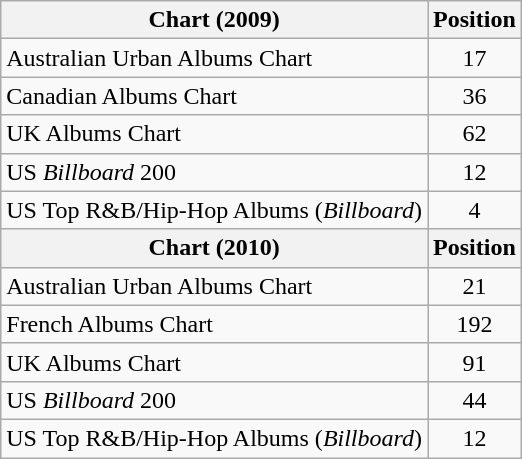<table class="wikitable">
<tr>
<th>Chart (2009)</th>
<th>Position</th>
</tr>
<tr>
<td>Australian Urban Albums Chart</td>
<td style="text-align:center;">17</td>
</tr>
<tr>
<td>Canadian Albums Chart</td>
<td style="text-align:center;">36</td>
</tr>
<tr>
<td>UK Albums Chart</td>
<td style="text-align:center;">62</td>
</tr>
<tr>
<td>US <em>Billboard</em> 200</td>
<td style="text-align:center;">12</td>
</tr>
<tr>
<td>US Top R&B/Hip-Hop Albums (<em>Billboard</em>)</td>
<td style="text-align:center;">4</td>
</tr>
<tr>
<th>Chart (2010)</th>
<th>Position</th>
</tr>
<tr>
<td>Australian Urban Albums Chart</td>
<td style="text-align:center;">21</td>
</tr>
<tr>
<td>French Albums Chart</td>
<td style="text-align:center;">192</td>
</tr>
<tr>
<td>UK Albums Chart</td>
<td style="text-align:center;">91</td>
</tr>
<tr>
<td>US <em>Billboard</em> 200</td>
<td style="text-align:center;">44</td>
</tr>
<tr>
<td>US Top R&B/Hip-Hop Albums (<em>Billboard</em>)</td>
<td style="text-align:center;">12</td>
</tr>
</table>
